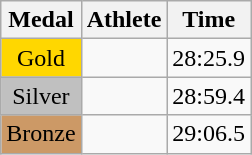<table class="wikitable">
<tr>
<th>Medal</th>
<th>Athlete</th>
<th>Time</th>
</tr>
<tr>
<td style="text-align:center;background-color:gold;">Gold</td>
<td></td>
<td>28:25.9</td>
</tr>
<tr>
<td style="text-align:center;background-color:silver;">Silver</td>
<td></td>
<td>28:59.4</td>
</tr>
<tr>
<td style="text-align:center;background-color:#CC9966;">Bronze</td>
<td></td>
<td>29:06.5</td>
</tr>
</table>
